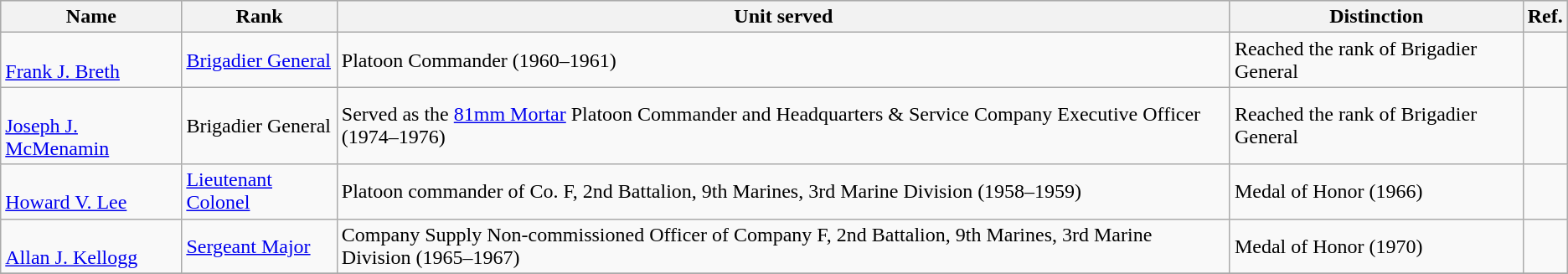<table class="wikitable" style="text-align:left">
<tr bgcolor="#CCCCCC">
<th>Name</th>
<th>Rank</th>
<th>Unit served</th>
<th>Distinction</th>
<th>Ref.</th>
</tr>
<tr>
<td><br><a href='#'>Frank J. Breth</a></td>
<td><a href='#'>Brigadier General</a></td>
<td>Platoon Commander (1960–1961)</td>
<td>Reached the rank of Brigadier General</td>
<td></td>
</tr>
<tr>
<td><br><a href='#'>Joseph J. McMenamin</a></td>
<td>Brigadier General</td>
<td>Served as the <a href='#'>81mm Mortar</a> Platoon Commander and Headquarters & Service Company Executive Officer (1974–1976)</td>
<td>Reached the rank of Brigadier General</td>
<td></td>
</tr>
<tr>
<td><br><a href='#'>Howard V. Lee</a></td>
<td><a href='#'>Lieutenant Colonel</a></td>
<td>Platoon commander of Co. F, 2nd Battalion, 9th Marines, 3rd Marine Division (1958–1959)</td>
<td>Medal of Honor (1966)</td>
<td></td>
</tr>
<tr>
<td><br><a href='#'>Allan J. Kellogg</a></td>
<td><a href='#'>Sergeant Major</a></td>
<td>Company Supply Non-commissioned Officer of Company F, 2nd Battalion, 9th Marines, 3rd Marine Division (1965–1967)</td>
<td>Medal of Honor (1970)</td>
<td></td>
</tr>
<tr>
</tr>
</table>
